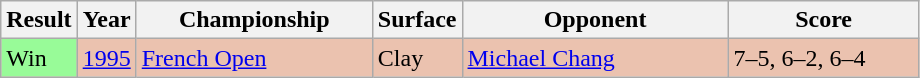<table class="sortable wikitable">
<tr>
<th style="width:40px">Result</th>
<th style="width:30px">Year</th>
<th style="width:150px">Championship</th>
<th style="width:50px">Surface</th>
<th style="width:170px">Opponent</th>
<th style="width:120px"  class="unsortable">Score</th>
</tr>
<tr style="background:#ebc2af;">
<td style="background:#98fb98;">Win</td>
<td><a href='#'>1995</a></td>
<td><a href='#'>French Open</a></td>
<td>Clay</td>
<td> <a href='#'>Michael Chang</a></td>
<td>7–5, 6–2, 6–4</td>
</tr>
</table>
